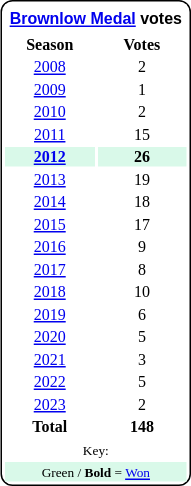<table style="margin-right:4px; margin-top:8px; float:right; border:1px #000 solid; border-radius:8px; background:#fff; font-family:Verdana; font-size:8pt; text-align:center;">
<tr style="background:#fff;">
<td colspan="2;" style="padding:3px; margin-bottom:-3px; margin-top:2px; font-family:Arial; "><strong><a href='#'>Brownlow Medal</a> votes</strong></td>
</tr>
<tr>
<th style="width:50%;">Season</th>
<th style="width:50%;">Votes</th>
</tr>
<tr>
<td><a href='#'>2008</a></td>
<td>2</td>
</tr>
<tr>
<td><a href='#'>2009</a></td>
<td>1</td>
</tr>
<tr>
<td><a href='#'>2010</a></td>
<td>2</td>
</tr>
<tr>
<td><a href='#'>2011</a></td>
<td>15</td>
</tr>
<tr style="background:#D9F9E9;">
<td><strong><a href='#'>2012</a></strong></td>
<td><strong>26</strong></td>
</tr>
<tr>
<td><a href='#'>2013</a></td>
<td>19</td>
</tr>
<tr>
<td><a href='#'>2014</a></td>
<td>18</td>
</tr>
<tr>
<td><a href='#'>2015</a></td>
<td>17</td>
</tr>
<tr>
<td><a href='#'>2016</a></td>
<td>9</td>
</tr>
<tr>
<td><a href='#'>2017</a></td>
<td>8</td>
</tr>
<tr>
<td><a href='#'>2018</a></td>
<td>10</td>
</tr>
<tr>
<td><a href='#'>2019</a></td>
<td>6</td>
</tr>
<tr>
<td><a href='#'>2020</a></td>
<td>5</td>
</tr>
<tr>
<td><a href='#'>2021</a></td>
<td>3</td>
</tr>
<tr>
<td><a href='#'>2022</a></td>
<td>5</td>
</tr>
<tr>
<td><a href='#'>2023</a></td>
<td>2</td>
</tr>
<tr>
<td><strong>Total</strong></td>
<td><strong>148</strong></td>
</tr>
<tr>
<td colspan=2><small>Key:</small></td>
</tr>
<tr style="background:#d9f9e9; border:1px solid #aaa; width:2em;">
<td colspan=2><small>Green / <strong>Bold</strong> = <a href='#'>Won</a></small></td>
</tr>
</table>
